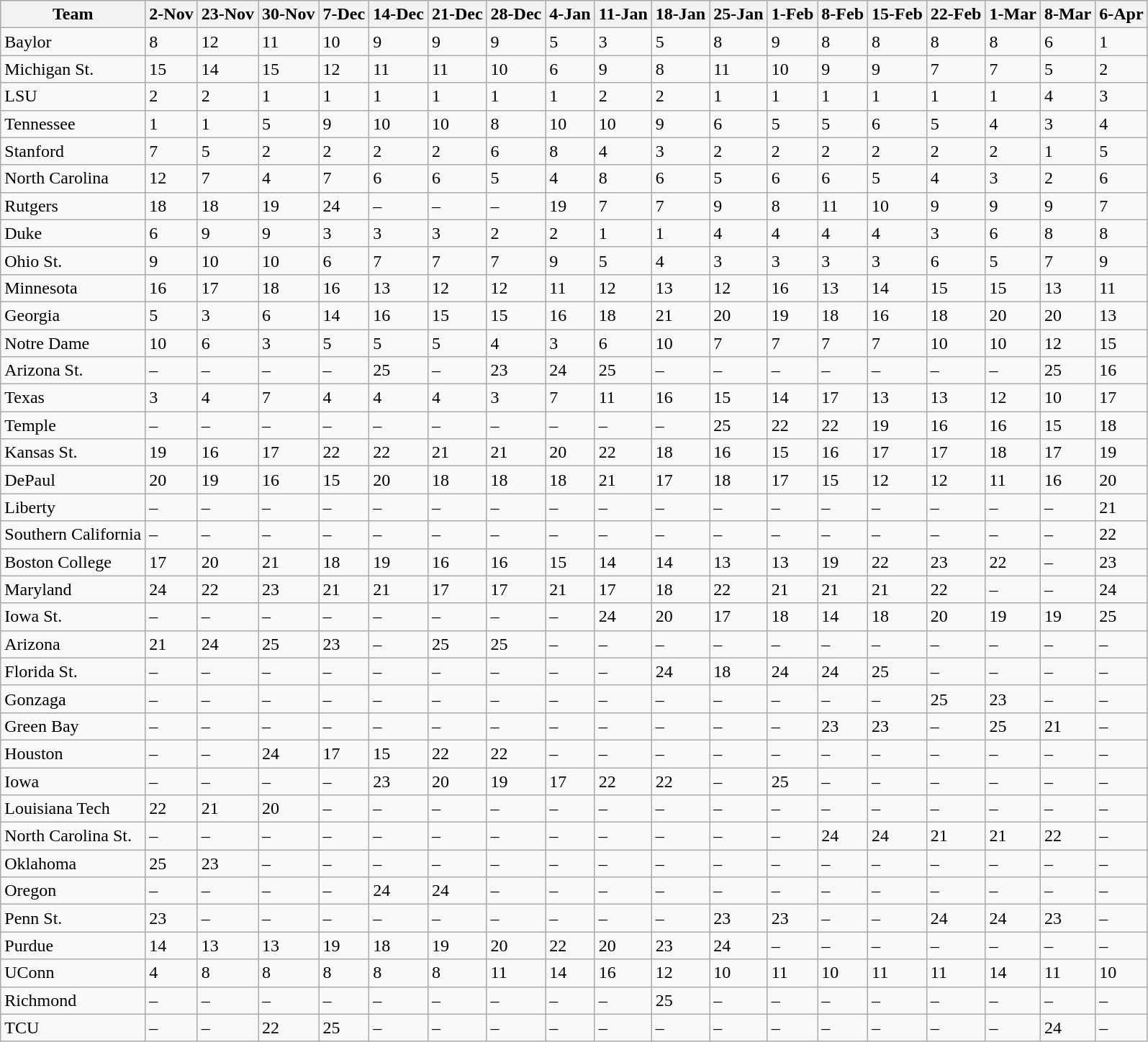<table class="wikitable sortable">
<tr>
<th>Team</th>
<th>2-Nov</th>
<th>23-Nov</th>
<th>30-Nov</th>
<th>7-Dec</th>
<th>14-Dec</th>
<th>21-Dec</th>
<th>28-Dec</th>
<th>4-Jan</th>
<th>11-Jan</th>
<th>18-Jan</th>
<th>25-Jan</th>
<th>1-Feb</th>
<th>8-Feb</th>
<th>15-Feb</th>
<th>22-Feb</th>
<th>1-Mar</th>
<th>8-Mar</th>
<th>6-Apr</th>
</tr>
<tr>
<td>Baylor</td>
<td>8</td>
<td>12</td>
<td>11</td>
<td>10</td>
<td>9</td>
<td>9</td>
<td>9</td>
<td>5</td>
<td>3</td>
<td>5</td>
<td>8</td>
<td>9</td>
<td>8</td>
<td>8</td>
<td>8</td>
<td>8</td>
<td>6</td>
<td>1</td>
</tr>
<tr>
<td>Michigan St.</td>
<td>15</td>
<td>14</td>
<td>15</td>
<td>12</td>
<td>11</td>
<td>11</td>
<td>10</td>
<td>6</td>
<td>9</td>
<td>8</td>
<td>11</td>
<td>10</td>
<td>9</td>
<td>9</td>
<td>7</td>
<td>7</td>
<td>5</td>
<td>2</td>
</tr>
<tr>
<td>LSU</td>
<td>2</td>
<td>2</td>
<td>1</td>
<td>1</td>
<td>1</td>
<td>1</td>
<td>1</td>
<td>1</td>
<td>2</td>
<td>2</td>
<td>1</td>
<td>1</td>
<td>1</td>
<td>1</td>
<td>1</td>
<td>1</td>
<td>4</td>
<td>3</td>
</tr>
<tr>
<td>Tennessee</td>
<td>1</td>
<td>1</td>
<td>5</td>
<td>9</td>
<td>10</td>
<td>10</td>
<td>8</td>
<td>10</td>
<td>10</td>
<td>9</td>
<td>6</td>
<td>5</td>
<td>5</td>
<td>6</td>
<td>5</td>
<td>4</td>
<td>3</td>
<td>4</td>
</tr>
<tr>
<td>Stanford</td>
<td>7</td>
<td>5</td>
<td>2</td>
<td>2</td>
<td>2</td>
<td>2</td>
<td>6</td>
<td>8</td>
<td>4</td>
<td>3</td>
<td>2</td>
<td>2</td>
<td>2</td>
<td>2</td>
<td>2</td>
<td>2</td>
<td>1</td>
<td>5</td>
</tr>
<tr>
<td>North Carolina</td>
<td>12</td>
<td>7</td>
<td>4</td>
<td>7</td>
<td>6</td>
<td>6</td>
<td>5</td>
<td>4</td>
<td>8</td>
<td>6</td>
<td>5</td>
<td>6</td>
<td>6</td>
<td>5</td>
<td>4</td>
<td>3</td>
<td>2</td>
<td>6</td>
</tr>
<tr>
<td>Rutgers</td>
<td>18</td>
<td>18</td>
<td>19</td>
<td>24</td>
<td data-sort-value=99>–</td>
<td data-sort-value=99>–</td>
<td data-sort-value=99>–</td>
<td>19</td>
<td>7</td>
<td>7</td>
<td>9</td>
<td>8</td>
<td>11</td>
<td>10</td>
<td>9</td>
<td>9</td>
<td>9</td>
<td>7</td>
</tr>
<tr>
<td>Duke</td>
<td>6</td>
<td>9</td>
<td>9</td>
<td>3</td>
<td>3</td>
<td>3</td>
<td>2</td>
<td>2</td>
<td>1</td>
<td>1</td>
<td>4</td>
<td>4</td>
<td>4</td>
<td>4</td>
<td>3</td>
<td>6</td>
<td>8</td>
<td>8</td>
</tr>
<tr>
<td>Ohio St.</td>
<td>9</td>
<td>10</td>
<td>10</td>
<td>6</td>
<td>7</td>
<td>7</td>
<td>7</td>
<td>9</td>
<td>5</td>
<td>4</td>
<td>3</td>
<td>3</td>
<td>3</td>
<td>3</td>
<td>6</td>
<td>5</td>
<td>7</td>
<td>9</td>
</tr>
<tr>
<td>Minnesota</td>
<td>16</td>
<td>17</td>
<td>18</td>
<td>16</td>
<td>13</td>
<td>12</td>
<td>12</td>
<td>11</td>
<td>12</td>
<td>13</td>
<td>12</td>
<td>16</td>
<td>13</td>
<td>14</td>
<td>15</td>
<td>15</td>
<td>13</td>
<td>11</td>
</tr>
<tr>
<td>Georgia</td>
<td>5</td>
<td>3</td>
<td>6</td>
<td>14</td>
<td>16</td>
<td>15</td>
<td>15</td>
<td>16</td>
<td>18</td>
<td>21</td>
<td>20</td>
<td>19</td>
<td>18</td>
<td>16</td>
<td>18</td>
<td>20</td>
<td>20</td>
<td>13</td>
</tr>
<tr>
<td>Notre Dame</td>
<td>10</td>
<td>6</td>
<td>3</td>
<td>5</td>
<td>5</td>
<td>5</td>
<td>4</td>
<td>3</td>
<td>6</td>
<td>10</td>
<td>7</td>
<td>7</td>
<td>7</td>
<td>7</td>
<td>10</td>
<td>10</td>
<td>12</td>
<td>15</td>
</tr>
<tr>
<td>Arizona St.</td>
<td data-sort-value=99>–</td>
<td data-sort-value=99>–</td>
<td data-sort-value=99>–</td>
<td data-sort-value=99>–</td>
<td>25</td>
<td data-sort-value=99>–</td>
<td>23</td>
<td>24</td>
<td>25</td>
<td data-sort-value=99>–</td>
<td data-sort-value=99>–</td>
<td data-sort-value=99>–</td>
<td data-sort-value=99>–</td>
<td data-sort-value=99>–</td>
<td data-sort-value=99>–</td>
<td data-sort-value=99>–</td>
<td>25</td>
<td>16</td>
</tr>
<tr>
<td>Texas</td>
<td>3</td>
<td>4</td>
<td>7</td>
<td>4</td>
<td>4</td>
<td>4</td>
<td>3</td>
<td>7</td>
<td>11</td>
<td>16</td>
<td>15</td>
<td>14</td>
<td>17</td>
<td>13</td>
<td>13</td>
<td>12</td>
<td>10</td>
<td>17</td>
</tr>
<tr>
<td>Temple</td>
<td data-sort-value=99>–</td>
<td data-sort-value=99>–</td>
<td data-sort-value=99>–</td>
<td data-sort-value=99>–</td>
<td data-sort-value=99>–</td>
<td data-sort-value=99>–</td>
<td data-sort-value=99>–</td>
<td data-sort-value=99>–</td>
<td data-sort-value=99>–</td>
<td data-sort-value=99>–</td>
<td>25</td>
<td>22</td>
<td>22</td>
<td>19</td>
<td>16</td>
<td>16</td>
<td>15</td>
<td>18</td>
</tr>
<tr>
<td>Kansas St.</td>
<td>19</td>
<td>16</td>
<td>17</td>
<td>22</td>
<td>22</td>
<td>21</td>
<td>21</td>
<td>20</td>
<td>22</td>
<td>18</td>
<td>16</td>
<td>15</td>
<td>16</td>
<td>17</td>
<td>17</td>
<td>18</td>
<td>17</td>
<td>19</td>
</tr>
<tr>
<td>DePaul</td>
<td>20</td>
<td>19</td>
<td>16</td>
<td>15</td>
<td>20</td>
<td>18</td>
<td>18</td>
<td>18</td>
<td>21</td>
<td>17</td>
<td>18</td>
<td>17</td>
<td>15</td>
<td>12</td>
<td>12</td>
<td>11</td>
<td>16</td>
<td>20</td>
</tr>
<tr>
<td>Liberty</td>
<td data-sort-value=99>–</td>
<td data-sort-value=99>–</td>
<td data-sort-value=99>–</td>
<td data-sort-value=99>–</td>
<td data-sort-value=99>–</td>
<td data-sort-value=99>–</td>
<td data-sort-value=99>–</td>
<td data-sort-value=99>–</td>
<td data-sort-value=99>–</td>
<td data-sort-value=99>–</td>
<td data-sort-value=99>–</td>
<td data-sort-value=99>–</td>
<td data-sort-value=99>–</td>
<td data-sort-value=99>–</td>
<td data-sort-value=99>–</td>
<td data-sort-value=99>–</td>
<td data-sort-value=99>–</td>
<td>21</td>
</tr>
<tr>
<td>Southern California</td>
<td data-sort-value=99>–</td>
<td data-sort-value=99>–</td>
<td data-sort-value=99>–</td>
<td data-sort-value=99>–</td>
<td data-sort-value=99>–</td>
<td data-sort-value=99>–</td>
<td data-sort-value=99>–</td>
<td data-sort-value=99>–</td>
<td data-sort-value=99>–</td>
<td data-sort-value=99>–</td>
<td data-sort-value=99>–</td>
<td data-sort-value=99>–</td>
<td data-sort-value=99>–</td>
<td data-sort-value=99>–</td>
<td data-sort-value=99>–</td>
<td data-sort-value=99>–</td>
<td data-sort-value=99>–</td>
<td>22</td>
</tr>
<tr>
<td>Boston College</td>
<td>17</td>
<td>20</td>
<td>21</td>
<td>18</td>
<td>19</td>
<td>16</td>
<td>16</td>
<td>15</td>
<td>14</td>
<td>14</td>
<td>13</td>
<td>13</td>
<td>19</td>
<td>22</td>
<td>23</td>
<td>22</td>
<td data-sort-value=99>–</td>
<td>23</td>
</tr>
<tr>
<td>Maryland</td>
<td>24</td>
<td>22</td>
<td>23</td>
<td>21</td>
<td>21</td>
<td>17</td>
<td>17</td>
<td>21</td>
<td>17</td>
<td>18</td>
<td>22</td>
<td>21</td>
<td>21</td>
<td>21</td>
<td>22</td>
<td data-sort-value=99>–</td>
<td data-sort-value=99>–</td>
<td>24</td>
</tr>
<tr>
<td>Iowa St.</td>
<td data-sort-value=99>–</td>
<td data-sort-value=99>–</td>
<td data-sort-value=99>–</td>
<td data-sort-value=99>–</td>
<td data-sort-value=99>–</td>
<td data-sort-value=99>–</td>
<td data-sort-value=99>–</td>
<td data-sort-value=99>–</td>
<td>24</td>
<td>20</td>
<td>17</td>
<td>18</td>
<td>14</td>
<td>18</td>
<td>20</td>
<td>19</td>
<td>19</td>
<td>25</td>
</tr>
<tr>
<td>Arizona</td>
<td>21</td>
<td>24</td>
<td>25</td>
<td>23</td>
<td data-sort-value=99>–</td>
<td>25</td>
<td>25</td>
<td data-sort-value=99>–</td>
<td data-sort-value=99>–</td>
<td data-sort-value=99>–</td>
<td data-sort-value=99>–</td>
<td data-sort-value=99>–</td>
<td data-sort-value=99>–</td>
<td data-sort-value=99>–</td>
<td data-sort-value=99>–</td>
<td data-sort-value=99>–</td>
<td data-sort-value=99>–</td>
<td data-sort-value=99>–</td>
</tr>
<tr>
<td>Florida St.</td>
<td data-sort-value=99>–</td>
<td data-sort-value=99>–</td>
<td data-sort-value=99>–</td>
<td data-sort-value=99>–</td>
<td data-sort-value=99>–</td>
<td data-sort-value=99>–</td>
<td data-sort-value=99>–</td>
<td data-sort-value=99>–</td>
<td data-sort-value=99>–</td>
<td>24</td>
<td>18</td>
<td>24</td>
<td>24</td>
<td>25</td>
<td data-sort-value=99>–</td>
<td data-sort-value=99>–</td>
<td data-sort-value=99>–</td>
<td data-sort-value=99>–</td>
</tr>
<tr>
<td>Gonzaga</td>
<td data-sort-value=99>–</td>
<td data-sort-value=99>–</td>
<td data-sort-value=99>–</td>
<td data-sort-value=99>–</td>
<td data-sort-value=99>–</td>
<td data-sort-value=99>–</td>
<td data-sort-value=99>–</td>
<td data-sort-value=99>–</td>
<td data-sort-value=99>–</td>
<td data-sort-value=99>–</td>
<td data-sort-value=99>–</td>
<td data-sort-value=99>–</td>
<td data-sort-value=99>–</td>
<td data-sort-value=99>–</td>
<td>25</td>
<td>23</td>
<td data-sort-value=99>–</td>
<td data-sort-value=99>–</td>
</tr>
<tr>
<td>Green Bay</td>
<td data-sort-value=99>–</td>
<td data-sort-value=99>–</td>
<td data-sort-value=99>–</td>
<td data-sort-value=99>–</td>
<td data-sort-value=99>–</td>
<td data-sort-value=99>–</td>
<td data-sort-value=99>–</td>
<td data-sort-value=99>–</td>
<td data-sort-value=99>–</td>
<td data-sort-value=99>–</td>
<td data-sort-value=99>–</td>
<td data-sort-value=99>–</td>
<td>23</td>
<td>23</td>
<td data-sort-value=99>–</td>
<td>25</td>
<td>21</td>
<td data-sort-value=99>–</td>
</tr>
<tr>
<td>Houston</td>
<td data-sort-value=99>–</td>
<td data-sort-value=99>–</td>
<td>24</td>
<td>17</td>
<td>15</td>
<td>22</td>
<td>22</td>
<td data-sort-value=99>–</td>
<td data-sort-value=99>–</td>
<td data-sort-value=99>–</td>
<td data-sort-value=99>–</td>
<td data-sort-value=99>–</td>
<td data-sort-value=99>–</td>
<td data-sort-value=99>–</td>
<td data-sort-value=99>–</td>
<td data-sort-value=99>–</td>
<td data-sort-value=99>–</td>
<td data-sort-value=99>–</td>
</tr>
<tr>
<td>Iowa</td>
<td data-sort-value=99>–</td>
<td data-sort-value=99>–</td>
<td data-sort-value=99>–</td>
<td data-sort-value=99>–</td>
<td>23</td>
<td>20</td>
<td>19</td>
<td>17</td>
<td>22</td>
<td>22</td>
<td data-sort-value=99>–</td>
<td>25</td>
<td data-sort-value=99>–</td>
<td data-sort-value=99>–</td>
<td data-sort-value=99>–</td>
<td data-sort-value=99>–</td>
<td data-sort-value=99>–</td>
<td data-sort-value=99>–</td>
</tr>
<tr>
<td>Louisiana Tech</td>
<td>22</td>
<td>21</td>
<td>20</td>
<td data-sort-value=99>–</td>
<td data-sort-value=99>–</td>
<td data-sort-value=99>–</td>
<td data-sort-value=99>–</td>
<td data-sort-value=99>–</td>
<td data-sort-value=99>–</td>
<td data-sort-value=99>–</td>
<td data-sort-value=99>–</td>
<td data-sort-value=99>–</td>
<td data-sort-value=99>–</td>
<td data-sort-value=99>–</td>
<td data-sort-value=99>–</td>
<td data-sort-value=99>–</td>
<td data-sort-value=99>–</td>
<td data-sort-value=99>–</td>
</tr>
<tr>
<td>North Carolina St.</td>
<td data-sort-value=99>–</td>
<td data-sort-value=99>–</td>
<td data-sort-value=99>–</td>
<td data-sort-value=99>–</td>
<td data-sort-value=99>–</td>
<td data-sort-value=99>–</td>
<td data-sort-value=99>–</td>
<td data-sort-value=99>–</td>
<td data-sort-value=99>–</td>
<td data-sort-value=99>–</td>
<td data-sort-value=99>–</td>
<td data-sort-value=99>–</td>
<td>24</td>
<td>24</td>
<td>21</td>
<td>21</td>
<td>22</td>
<td data-sort-value=99>–</td>
</tr>
<tr>
<td>Oklahoma</td>
<td>25</td>
<td>23</td>
<td data-sort-value=99>–</td>
<td data-sort-value=99>–</td>
<td data-sort-value=99>–</td>
<td data-sort-value=99>–</td>
<td data-sort-value=99>–</td>
<td data-sort-value=99>–</td>
<td data-sort-value=99>–</td>
<td data-sort-value=99>–</td>
<td data-sort-value=99>–</td>
<td data-sort-value=99>–</td>
<td data-sort-value=99>–</td>
<td data-sort-value=99>–</td>
<td data-sort-value=99>–</td>
<td data-sort-value=99>–</td>
<td data-sort-value=99>–</td>
<td data-sort-value=99>–</td>
</tr>
<tr>
<td>Oregon</td>
<td data-sort-value=99>–</td>
<td data-sort-value=99>–</td>
<td data-sort-value=99>–</td>
<td data-sort-value=99>–</td>
<td>24</td>
<td>24</td>
<td data-sort-value=99>–</td>
<td data-sort-value=99>–</td>
<td data-sort-value=99>–</td>
<td data-sort-value=99>–</td>
<td data-sort-value=99>–</td>
<td data-sort-value=99>–</td>
<td data-sort-value=99>–</td>
<td data-sort-value=99>–</td>
<td data-sort-value=99>–</td>
<td data-sort-value=99>–</td>
<td data-sort-value=99>–</td>
<td data-sort-value=99>–</td>
</tr>
<tr>
<td>Penn St.</td>
<td>23</td>
<td data-sort-value=99>–</td>
<td data-sort-value=99>–</td>
<td data-sort-value=99>–</td>
<td data-sort-value=99>–</td>
<td data-sort-value=99>–</td>
<td data-sort-value=99>–</td>
<td data-sort-value=99>–</td>
<td data-sort-value=99>–</td>
<td data-sort-value=99>–</td>
<td>23</td>
<td>23</td>
<td data-sort-value=99>–</td>
<td data-sort-value=99>–</td>
<td>24</td>
<td>24</td>
<td>23</td>
<td data-sort-value=99>–</td>
</tr>
<tr>
<td>Purdue</td>
<td>14</td>
<td>13</td>
<td>13</td>
<td>19</td>
<td>18</td>
<td>19</td>
<td>20</td>
<td>22</td>
<td>20</td>
<td>23</td>
<td>24</td>
<td data-sort-value=99>–</td>
<td data-sort-value=99>–</td>
<td data-sort-value=99>–</td>
<td data-sort-value=99>–</td>
<td data-sort-value=99>–</td>
<td data-sort-value=99>–</td>
<td data-sort-value=99>–</td>
</tr>
<tr>
<td>UConn</td>
<td>4</td>
<td>8</td>
<td>8</td>
<td>8</td>
<td>8</td>
<td>8</td>
<td>11</td>
<td>14</td>
<td>16</td>
<td>12</td>
<td>10</td>
<td>11</td>
<td>10</td>
<td>11</td>
<td>11</td>
<td>14</td>
<td>11</td>
<td>10</td>
</tr>
<tr>
<td>Richmond</td>
<td data-sort-value=99>–</td>
<td data-sort-value=99>–</td>
<td data-sort-value=99>–</td>
<td data-sort-value=99>–</td>
<td data-sort-value=99>–</td>
<td data-sort-value=99>–</td>
<td data-sort-value=99>–</td>
<td data-sort-value=99>–</td>
<td data-sort-value=99>–</td>
<td>25</td>
<td data-sort-value=99>–</td>
<td data-sort-value=99>–</td>
<td data-sort-value=99>–</td>
<td data-sort-value=99>–</td>
<td data-sort-value=99>–</td>
<td data-sort-value=99>–</td>
<td data-sort-value=99>–</td>
<td data-sort-value=99>–</td>
</tr>
<tr>
<td>TCU</td>
<td data-sort-value=99>–</td>
<td data-sort-value=99>–</td>
<td>22</td>
<td>25</td>
<td data-sort-value=99>–</td>
<td data-sort-value=99>–</td>
<td data-sort-value=99>–</td>
<td data-sort-value=99>–</td>
<td data-sort-value=99>–</td>
<td data-sort-value=99>–</td>
<td data-sort-value=99>–</td>
<td data-sort-value=99>–</td>
<td data-sort-value=99>–</td>
<td data-sort-value=99>–</td>
<td data-sort-value=99>–</td>
<td data-sort-value=99>–</td>
<td>24</td>
<td data-sort-value=99>–</td>
</tr>
</table>
